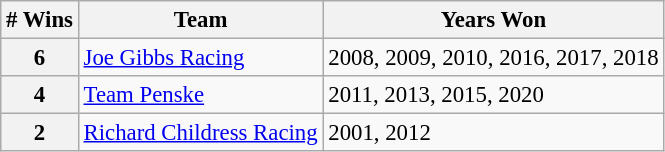<table class="wikitable" style="font-size: 95%;">
<tr>
<th># Wins</th>
<th>Team</th>
<th>Years Won</th>
</tr>
<tr>
<th>6</th>
<td><a href='#'>Joe Gibbs Racing</a></td>
<td>2008, 2009, 2010, 2016, 2017, 2018</td>
</tr>
<tr>
<th>4</th>
<td><a href='#'>Team Penske</a></td>
<td>2011, 2013, 2015, 2020</td>
</tr>
<tr>
<th>2</th>
<td><a href='#'>Richard Childress Racing</a></td>
<td>2001, 2012</td>
</tr>
</table>
